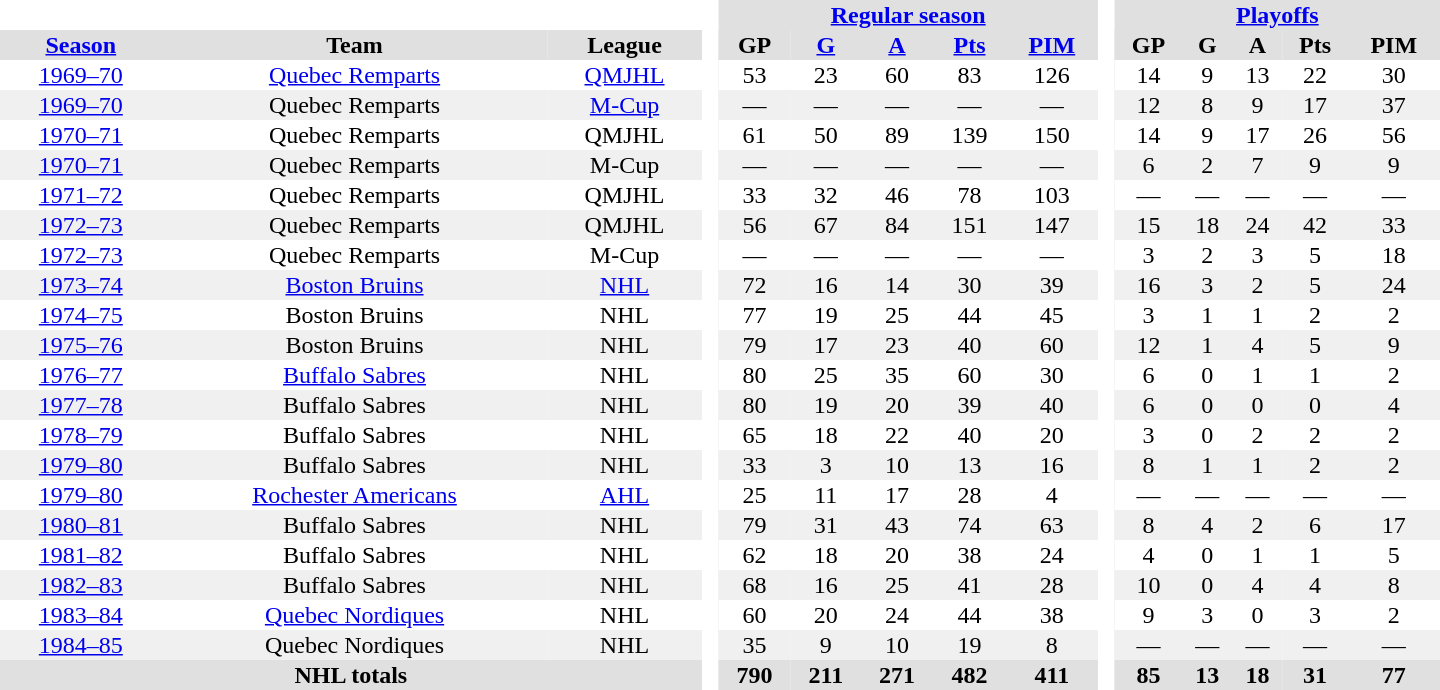<table border="0" cellpadding="1" cellspacing="0" style="text-align:center; width:60em">
<tr bgcolor="#e0e0e0">
<th colspan="3" bgcolor="#ffffff"> </th>
<th rowspan="99" bgcolor="#ffffff"> </th>
<th colspan="5"><a href='#'>Regular season</a></th>
<th rowspan="99" bgcolor="#ffffff"> </th>
<th colspan="5"><a href='#'>Playoffs</a></th>
</tr>
<tr bgcolor="#e0e0e0">
<th><a href='#'>Season</a></th>
<th>Team</th>
<th>League</th>
<th>GP</th>
<th><a href='#'>G</a></th>
<th><a href='#'>A</a></th>
<th><a href='#'>Pts</a></th>
<th><a href='#'>PIM</a></th>
<th>GP</th>
<th>G</th>
<th>A</th>
<th>Pts</th>
<th>PIM</th>
</tr>
<tr>
<td><a href='#'>1969–70</a></td>
<td><a href='#'>Quebec Remparts</a></td>
<td><a href='#'>QMJHL</a></td>
<td>53</td>
<td>23</td>
<td>60</td>
<td>83</td>
<td>126</td>
<td>14</td>
<td>9</td>
<td>13</td>
<td>22</td>
<td>30</td>
</tr>
<tr bgcolor="#f0f0f0">
<td><a href='#'>1969–70</a></td>
<td>Quebec Remparts</td>
<td><a href='#'>M-Cup</a></td>
<td>—</td>
<td>—</td>
<td>—</td>
<td>—</td>
<td>—</td>
<td>12</td>
<td>8</td>
<td>9</td>
<td>17</td>
<td>37</td>
</tr>
<tr>
<td><a href='#'>1970–71</a></td>
<td>Quebec Remparts</td>
<td>QMJHL</td>
<td>61</td>
<td>50</td>
<td>89</td>
<td>139</td>
<td>150</td>
<td>14</td>
<td>9</td>
<td>17</td>
<td>26</td>
<td>56</td>
</tr>
<tr bgcolor="#f0f0f0">
<td><a href='#'>1970–71</a></td>
<td>Quebec Remparts</td>
<td>M-Cup</td>
<td>—</td>
<td>—</td>
<td>—</td>
<td>—</td>
<td>—</td>
<td>6</td>
<td>2</td>
<td>7</td>
<td>9</td>
<td>9</td>
</tr>
<tr>
<td><a href='#'>1971–72</a></td>
<td>Quebec Remparts</td>
<td>QMJHL</td>
<td>33</td>
<td>32</td>
<td>46</td>
<td>78</td>
<td>103</td>
<td>—</td>
<td>—</td>
<td>—</td>
<td>—</td>
<td>—</td>
</tr>
<tr bgcolor="#f0f0f0">
<td><a href='#'>1972–73</a></td>
<td>Quebec Remparts</td>
<td>QMJHL</td>
<td>56</td>
<td>67</td>
<td>84</td>
<td>151</td>
<td>147</td>
<td>15</td>
<td>18</td>
<td>24</td>
<td>42</td>
<td>33</td>
</tr>
<tr>
<td><a href='#'>1972–73</a></td>
<td>Quebec Remparts</td>
<td>M-Cup</td>
<td>—</td>
<td>—</td>
<td>—</td>
<td>—</td>
<td>—</td>
<td>3</td>
<td>2</td>
<td>3</td>
<td>5</td>
<td>18</td>
</tr>
<tr bgcolor="#f0f0f0">
<td><a href='#'>1973–74</a></td>
<td><a href='#'>Boston Bruins</a></td>
<td><a href='#'>NHL</a></td>
<td>72</td>
<td>16</td>
<td>14</td>
<td>30</td>
<td>39</td>
<td>16</td>
<td>3</td>
<td>2</td>
<td>5</td>
<td>24</td>
</tr>
<tr>
<td><a href='#'>1974–75</a></td>
<td>Boston Bruins</td>
<td>NHL</td>
<td>77</td>
<td>19</td>
<td>25</td>
<td>44</td>
<td>45</td>
<td>3</td>
<td>1</td>
<td>1</td>
<td>2</td>
<td>2</td>
</tr>
<tr bgcolor="#f0f0f0">
<td><a href='#'>1975–76</a></td>
<td>Boston Bruins</td>
<td>NHL</td>
<td>79</td>
<td>17</td>
<td>23</td>
<td>40</td>
<td>60</td>
<td>12</td>
<td>1</td>
<td>4</td>
<td>5</td>
<td>9</td>
</tr>
<tr>
<td><a href='#'>1976–77</a></td>
<td><a href='#'>Buffalo Sabres</a></td>
<td>NHL</td>
<td>80</td>
<td>25</td>
<td>35</td>
<td>60</td>
<td>30</td>
<td>6</td>
<td>0</td>
<td>1</td>
<td>1</td>
<td>2</td>
</tr>
<tr bgcolor="#f0f0f0">
<td><a href='#'>1977–78</a></td>
<td>Buffalo Sabres</td>
<td>NHL</td>
<td>80</td>
<td>19</td>
<td>20</td>
<td>39</td>
<td>40</td>
<td>6</td>
<td>0</td>
<td>0</td>
<td>0</td>
<td>4</td>
</tr>
<tr>
<td><a href='#'>1978–79</a></td>
<td>Buffalo Sabres</td>
<td>NHL</td>
<td>65</td>
<td>18</td>
<td>22</td>
<td>40</td>
<td>20</td>
<td>3</td>
<td>0</td>
<td>2</td>
<td>2</td>
<td>2</td>
</tr>
<tr bgcolor="#f0f0f0">
<td><a href='#'>1979–80</a></td>
<td>Buffalo Sabres</td>
<td>NHL</td>
<td>33</td>
<td>3</td>
<td>10</td>
<td>13</td>
<td>16</td>
<td>8</td>
<td>1</td>
<td>1</td>
<td>2</td>
<td>2</td>
</tr>
<tr>
<td><a href='#'>1979–80</a></td>
<td><a href='#'>Rochester Americans</a></td>
<td><a href='#'>AHL</a></td>
<td>25</td>
<td>11</td>
<td>17</td>
<td>28</td>
<td>4</td>
<td>—</td>
<td>—</td>
<td>—</td>
<td>—</td>
<td>—</td>
</tr>
<tr bgcolor="#f0f0f0">
<td><a href='#'>1980–81</a></td>
<td>Buffalo Sabres</td>
<td>NHL</td>
<td>79</td>
<td>31</td>
<td>43</td>
<td>74</td>
<td>63</td>
<td>8</td>
<td>4</td>
<td>2</td>
<td>6</td>
<td>17</td>
</tr>
<tr>
<td><a href='#'>1981–82</a></td>
<td>Buffalo Sabres</td>
<td>NHL</td>
<td>62</td>
<td>18</td>
<td>20</td>
<td>38</td>
<td>24</td>
<td>4</td>
<td>0</td>
<td>1</td>
<td>1</td>
<td>5</td>
</tr>
<tr bgcolor="#f0f0f0">
<td><a href='#'>1982–83</a></td>
<td>Buffalo Sabres</td>
<td>NHL</td>
<td>68</td>
<td>16</td>
<td>25</td>
<td>41</td>
<td>28</td>
<td>10</td>
<td>0</td>
<td>4</td>
<td>4</td>
<td>8</td>
</tr>
<tr>
<td><a href='#'>1983–84</a></td>
<td><a href='#'>Quebec Nordiques</a></td>
<td>NHL</td>
<td>60</td>
<td>20</td>
<td>24</td>
<td>44</td>
<td>38</td>
<td>9</td>
<td>3</td>
<td>0</td>
<td>3</td>
<td>2</td>
</tr>
<tr bgcolor="#f0f0f0">
<td><a href='#'>1984–85</a></td>
<td>Quebec Nordiques</td>
<td>NHL</td>
<td>35</td>
<td>9</td>
<td>10</td>
<td>19</td>
<td>8</td>
<td>—</td>
<td>—</td>
<td>—</td>
<td>—</td>
<td>—</td>
</tr>
<tr bgcolor="#e0e0e0">
<th colspan="3">NHL totals</th>
<th>790</th>
<th>211</th>
<th>271</th>
<th>482</th>
<th>411</th>
<th>85</th>
<th>13</th>
<th>18</th>
<th>31</th>
<th>77</th>
</tr>
</table>
